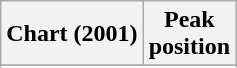<table class="wikitable sortable plainrowheaders" style="text-align:center">
<tr>
<th scope="col">Chart (2001)</th>
<th scope="col">Peak<br>position</th>
</tr>
<tr>
</tr>
<tr>
</tr>
<tr>
</tr>
</table>
